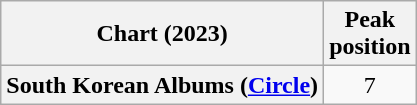<table class="wikitable sortable plainrowheaders" style="text-align:center;">
<tr>
<th scope="col">Chart (2023)</th>
<th scope="col">Peak<br>position</th>
</tr>
<tr>
<th scope="row">South Korean Albums (<a href='#'>Circle</a>)</th>
<td>7</td>
</tr>
</table>
